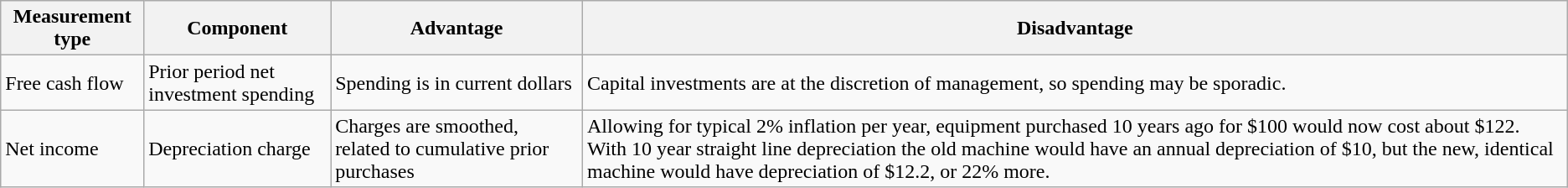<table class="wikitable">
<tr>
<th>Measurement type</th>
<th>Component</th>
<th>Advantage</th>
<th>Disadvantage</th>
</tr>
<tr>
<td>Free cash flow</td>
<td>Prior period net investment spending</td>
<td>Spending is in current dollars</td>
<td>Capital investments are at the discretion of management, so spending may be sporadic.</td>
</tr>
<tr>
<td>Net income</td>
<td>Depreciation charge</td>
<td>Charges are smoothed, related to cumulative prior purchases</td>
<td>Allowing for typical 2% inflation per year, equipment purchased 10 years ago for $100 would now cost about $122. With 10 year straight line depreciation the old machine would have an annual depreciation of $10, but the new, identical machine would have depreciation of $12.2, or 22% more.</td>
</tr>
</table>
